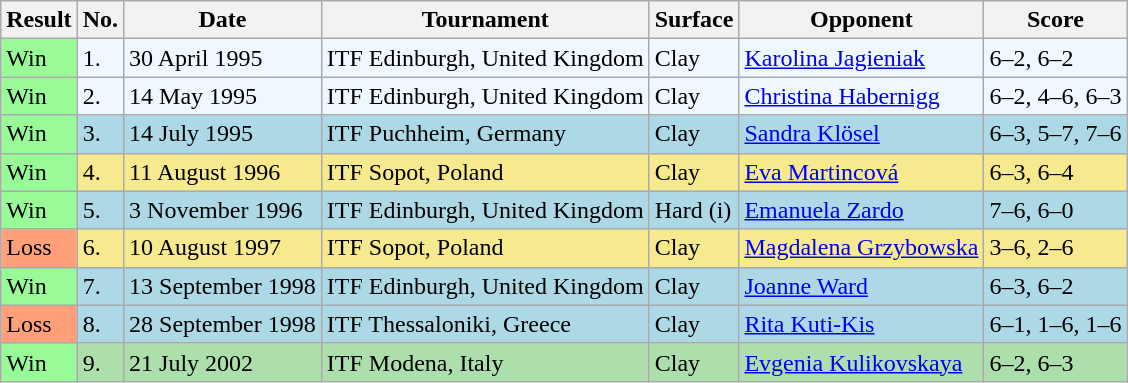<table class="sortable wikitable">
<tr>
<th>Result</th>
<th>No.</th>
<th>Date</th>
<th>Tournament</th>
<th>Surface</th>
<th>Opponent</th>
<th class="unsortable">Score</th>
</tr>
<tr bgcolor="#f0f8ff">
<td style="background:#98fb98;">Win</td>
<td>1.</td>
<td>30 April 1995</td>
<td>ITF Edinburgh, United Kingdom</td>
<td>Clay</td>
<td> <a href='#'>Karolina Jagieniak</a></td>
<td>6–2, 6–2</td>
</tr>
<tr bgcolor="#f0f8ff">
<td style="background:#98fb98;">Win</td>
<td>2.</td>
<td>14 May 1995</td>
<td>ITF Edinburgh, United Kingdom</td>
<td>Clay</td>
<td> <a href='#'>Christina Habernigg</a></td>
<td>6–2, 4–6, 6–3</td>
</tr>
<tr style="background:lightblue;">
<td style="background:#98fb98;">Win</td>
<td>3.</td>
<td>14 July 1995</td>
<td>ITF Puchheim, Germany</td>
<td>Clay</td>
<td> <a href='#'>Sandra Klösel</a></td>
<td>6–3, 5–7, 7–6</td>
</tr>
<tr style="background:#f7e98e;">
<td style="background:#98fb98;">Win</td>
<td>4.</td>
<td>11 August 1996</td>
<td>ITF Sopot, Poland</td>
<td>Clay</td>
<td> <a href='#'>Eva Martincová</a></td>
<td>6–3, 6–4</td>
</tr>
<tr style="background:lightblue;">
<td style="background:#98fb98;">Win</td>
<td>5.</td>
<td>3 November 1996</td>
<td>ITF Edinburgh, United Kingdom</td>
<td>Hard (i)</td>
<td> <a href='#'>Emanuela Zardo</a></td>
<td>7–6, 6–0</td>
</tr>
<tr bgcolor="#F7E98E">
<td style="background:#ffa07a;">Loss</td>
<td>6.</td>
<td>10 August 1997</td>
<td>ITF Sopot, Poland</td>
<td>Clay</td>
<td> <a href='#'>Magdalena Grzybowska</a></td>
<td>3–6, 2–6</td>
</tr>
<tr style="background:lightblue;">
<td style="background:#98fb98;">Win</td>
<td>7.</td>
<td>13 September 1998</td>
<td>ITF Edinburgh, United Kingdom</td>
<td>Clay</td>
<td> <a href='#'>Joanne Ward</a></td>
<td>6–3, 6–2</td>
</tr>
<tr style="background:lightblue;">
<td style="background:#ffa07a;">Loss</td>
<td>8.</td>
<td>28 September 1998</td>
<td>ITF Thessaloniki, Greece</td>
<td>Clay</td>
<td> <a href='#'>Rita Kuti-Kis</a></td>
<td>6–1, 1–6, 1–6</td>
</tr>
<tr bgcolor="#ADDFAD">
<td style="background:#98fb98;">Win</td>
<td>9.</td>
<td>21 July 2002</td>
<td>ITF Modena, Italy</td>
<td>Clay</td>
<td> <a href='#'>Evgenia Kulikovskaya</a></td>
<td>6–2, 6–3</td>
</tr>
</table>
